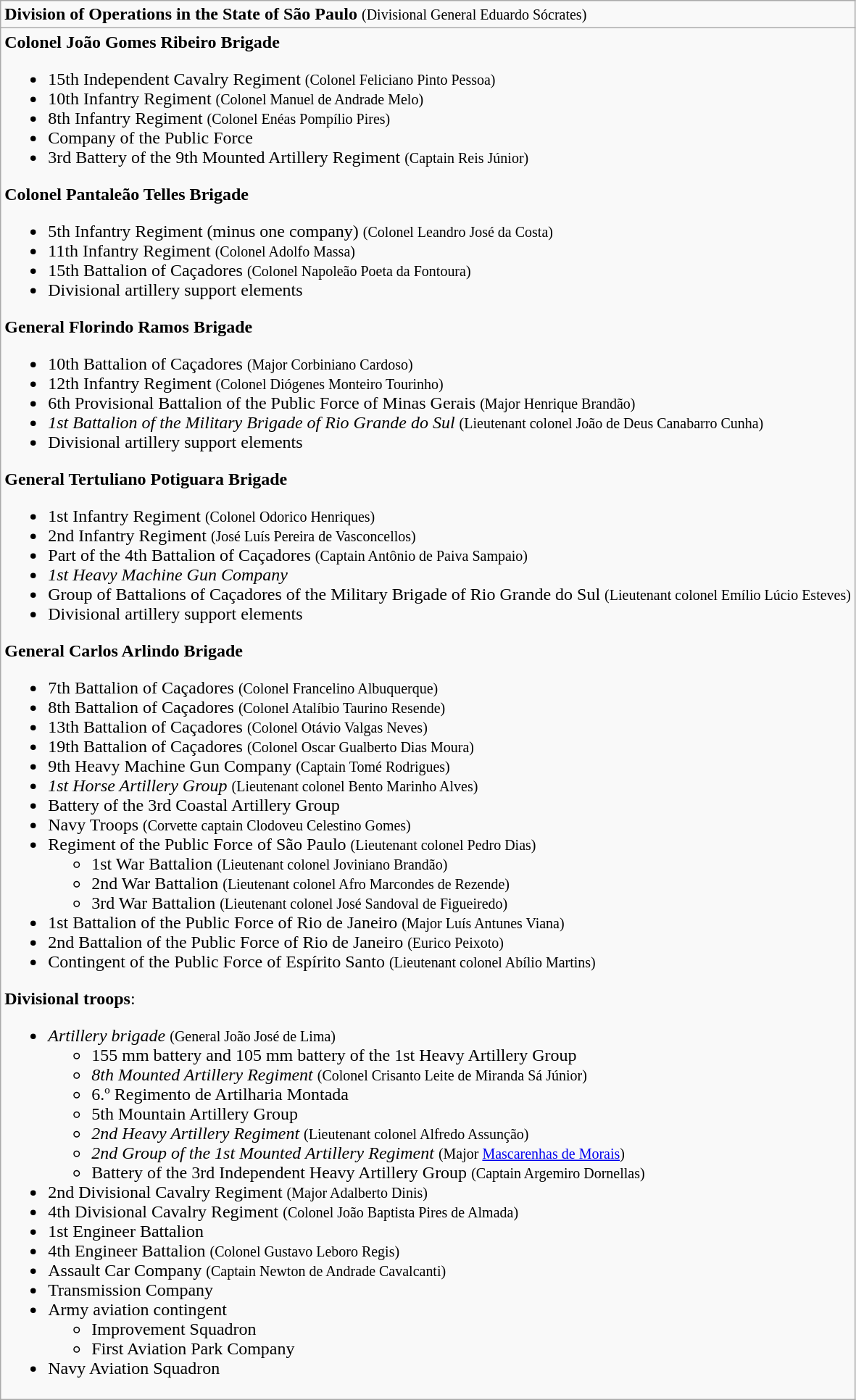<table class="wikitable mw-collapsible mw-collapsed">
<tr>
<td colspan="5"><strong>Division of Operations in the State of São Paulo</strong> <small>(Divisional General Eduardo Sócrates)</small></td>
</tr>
<tr>
<td colspan="5"><strong>Colonel João Gomes Ribeiro Brigade</strong><br><ul><li>15th Independent Cavalry Regiment <small>(Colonel Feliciano Pinto Pessoa)</small></li><li>10th Infantry Regiment <small>(Colonel Manuel de Andrade Melo)</small></li><li>8th Infantry Regiment <small>(Colonel Enéas Pompílio Pires)</small></li><li>Company of the Public Force</li><li>3rd Battery of the 9th Mounted Artillery Regiment <small>(Captain Reis Júnior)</small></li></ul><strong>Colonel Pantaleão Telles Brigade</strong><ul><li>5th Infantry Regiment (minus one company) <small>(Colonel Leandro José da Costa)</small></li><li>11th Infantry Regiment <small>(Colonel Adolfo Massa)</small></li><li>15th Battalion of Caçadores <small>(Colonel Napoleão Poeta da Fontoura)</small></li><li>Divisional artillery support elements</li></ul><strong>General Florindo Ramos Brigade</strong><ul><li>10th Battalion of Caçadores <small>(Major Corbiniano Cardoso)</small></li><li>12th Infantry Regiment <small>(Colonel Diógenes Monteiro Tourinho)</small></li><li>6th Provisional Battalion of the Public Force of Minas Gerais <small>(Major Henrique Brandão)</small></li><li><em>1st Battalion of the Military Brigade of Rio Grande do Sul</em> <small>(Lieutenant colonel João de Deus Canabarro Cunha)</small></li><li>Divisional artillery support elements</li></ul><strong>General Tertuliano Potiguara Brigade</strong><ul><li>1st Infantry Regiment <small>(Colonel Odorico Henriques)</small></li><li>2nd Infantry Regiment <small>(José Luís Pereira de Vasconcellos)</small></li><li>Part of the 4th Battalion of Caçadores <small>(Captain Antônio de Paiva Sampaio)</small></li><li><em>1st Heavy Machine Gun Company</em></li><li>Group of Battalions of Caçadores of the Military Brigade of Rio Grande do Sul <small>(Lieutenant colonel Emílio Lúcio Esteves)</small></li><li>Divisional artillery support elements</li></ul><strong>General Carlos Arlindo Brigade</strong><ul><li>7th Battalion of Caçadores <small>(Colonel Francelino Albuquerque)</small></li><li>8th Battalion of Caçadores <small>(Colonel Atalíbio Taurino Resende)</small></li><li>13th Battalion of Caçadores <small>(Colonel Otávio Valgas Neves)</small></li><li>19th Battalion of Caçadores <small>(Colonel Oscar Gualberto Dias Moura)</small></li><li>9th Heavy Machine Gun Company <small>(Captain Tomé Rodrigues)</small></li><li><em>1st Horse Artillery Group</em> <small>(Lieutenant colonel Bento Marinho Alves)</small></li><li>Battery of the 3rd Coastal Artillery Group</li><li>Navy Troops <small>(Corvette captain Clodoveu Celestino Gomes)</small></li><li>Regiment of the Public Force of São Paulo <small>(Lieutenant colonel Pedro Dias)</small><ul><li>1st War Battalion <small>(Lieutenant colonel Joviniano Brandão)</small></li><li>2nd War Battalion <small>(Lieutenant colonel Afro Marcondes de Rezende)</small></li><li>3rd War Battalion <small>(Lieutenant colonel José Sandoval de Figueiredo)</small></li></ul></li><li>1st Battalion of the Public Force of Rio de Janeiro <small>(Major Luís Antunes Viana)</small></li><li>2nd Battalion of the Public Force of Rio de Janeiro <small>(Eurico Peixoto)</small></li><li>Contingent of the Public Force of Espírito Santo <small>(Lieutenant colonel Abílio Martins)</small></li></ul><strong>Divisional troops</strong>:<ul><li><em>Artillery brigade</em> <small>(General João José de Lima)</small><ul><li>155 mm battery and 105 mm battery of the 1st Heavy Artillery Group</li><li><em>8th Mounted Artillery Regiment</em> <small>(Colonel Crisanto Leite de Miranda Sá Júnior)</small></li><li>6.º Regimento de Artilharia Montada</li><li>5th Mountain Artillery Group</li><li><em>2nd Heavy Artillery Regiment</em> <small>(Lieutenant colonel Alfredo Assunção)</small></li><li><em>2nd Group of the 1st Mounted Artillery Regiment</em> <small>(Major <a href='#'>Mascarenhas de Morais</a>)</small></li><li>Battery of the 3rd Independent Heavy Artillery Group <small>(Captain Argemiro Dornellas)</small></li></ul></li><li>2nd Divisional Cavalry Regiment <small>(Major Adalberto Dinis)</small></li><li>4th Divisional Cavalry Regiment <small>(Colonel João Baptista Pires de Almada)</small></li><li>1st Engineer Battalion</li><li>4th Engineer Battalion <small>(Colonel Gustavo Leboro Regis)</small></li><li>Assault Car Company <small>(Captain Newton de Andrade Cavalcanti)</small></li><li>Transmission Company</li><li>Army aviation contingent<ul><li>Improvement Squadron</li><li>First Aviation Park Company</li></ul></li><li>Navy Aviation Squadron</li></ul></td>
</tr>
</table>
